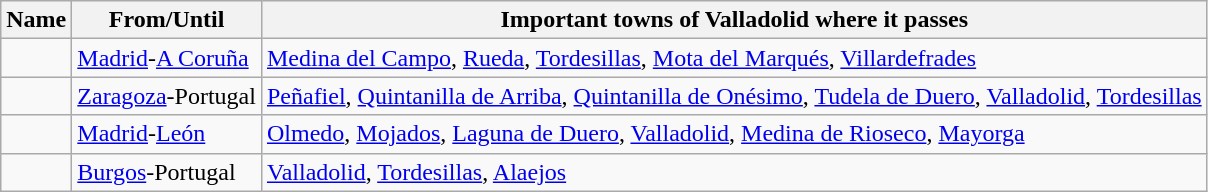<table class=wikitable>
<tr>
<th>Name</th>
<th>From/Until</th>
<th>Important towns of Valladolid where it passes</th>
</tr>
<tr>
<td></td>
<td><a href='#'>Madrid</a>-<a href='#'>A Coruña</a></td>
<td><a href='#'>Medina del Campo</a>, <a href='#'>Rueda</a>, <a href='#'>Tordesillas</a>, <a href='#'>Mota del Marqués</a>, <a href='#'>Villardefrades</a></td>
</tr>
<tr>
<td></td>
<td><a href='#'>Zaragoza</a>-Portugal</td>
<td><a href='#'>Peñafiel</a>, <a href='#'>Quintanilla de Arriba</a>, <a href='#'>Quintanilla de Onésimo</a>, <a href='#'>Tudela de Duero</a>, <a href='#'>Valladolid</a>, <a href='#'>Tordesillas</a></td>
</tr>
<tr>
<td></td>
<td><a href='#'>Madrid</a>-<a href='#'>León</a></td>
<td><a href='#'>Olmedo</a>, <a href='#'>Mojados</a>, <a href='#'>Laguna de Duero</a>, <a href='#'>Valladolid</a>, <a href='#'>Medina de Rioseco</a>, <a href='#'>Mayorga</a></td>
</tr>
<tr>
<td></td>
<td><a href='#'>Burgos</a>-Portugal</td>
<td><a href='#'>Valladolid</a>, <a href='#'>Tordesillas</a>, <a href='#'>Alaejos</a></td>
</tr>
</table>
